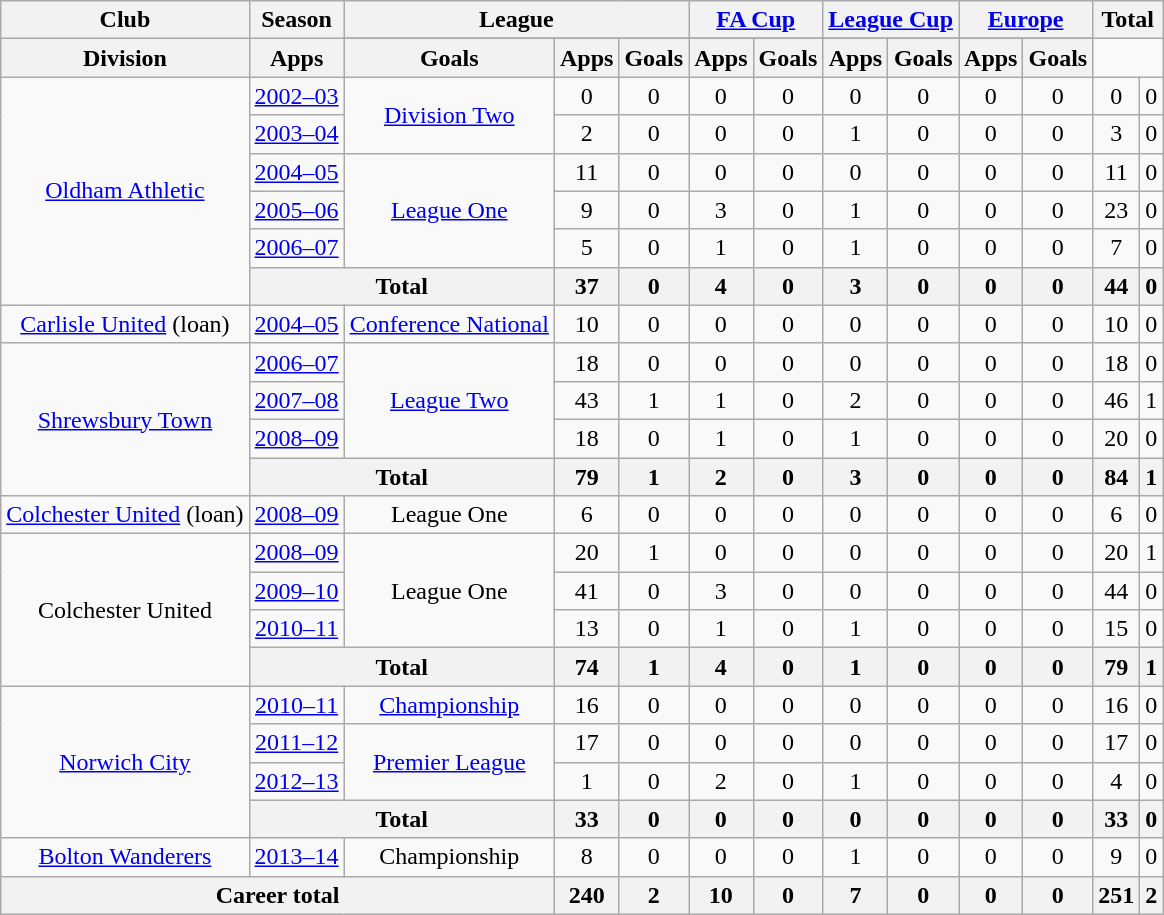<table class="wikitable" style="text-align:center">
<tr>
<th rowspan="2">Club</th>
<th rowspan="2">Season</th>
<th colspan="3">League</th>
<th colspan="2"><a href='#'>FA Cup</a></th>
<th colspan="2"><a href='#'>League Cup</a></th>
<th colspan="2"><a href='#'>Europe</a></th>
<th colspan="2">Total</th>
</tr>
<tr>
</tr>
<tr>
<th>Division</th>
<th>Apps</th>
<th>Goals</th>
<th>Apps</th>
<th>Goals</th>
<th>Apps</th>
<th>Goals</th>
<th>Apps</th>
<th>Goals</th>
<th>Apps</th>
<th>Goals</th>
</tr>
<tr>
<td rowspan="6"><a href='#'>Oldham Athletic</a></td>
<td><a href='#'>2002–03</a></td>
<td rowspan="2"><a href='#'>Division Two</a></td>
<td>0</td>
<td>0</td>
<td>0</td>
<td>0</td>
<td>0</td>
<td>0</td>
<td>0</td>
<td>0</td>
<td>0</td>
<td>0</td>
</tr>
<tr>
<td><a href='#'>2003–04</a></td>
<td>2</td>
<td>0</td>
<td>0</td>
<td>0</td>
<td>1</td>
<td>0</td>
<td>0</td>
<td>0</td>
<td>3</td>
<td>0</td>
</tr>
<tr>
<td><a href='#'>2004–05</a></td>
<td rowspan="3"><a href='#'>League One</a></td>
<td>11</td>
<td>0</td>
<td>0</td>
<td>0</td>
<td>0</td>
<td>0</td>
<td>0</td>
<td>0</td>
<td>11</td>
<td>0</td>
</tr>
<tr>
<td><a href='#'>2005–06</a></td>
<td>9</td>
<td>0</td>
<td>3</td>
<td>0</td>
<td>1</td>
<td>0</td>
<td>0</td>
<td>0</td>
<td>23</td>
<td>0</td>
</tr>
<tr>
<td><a href='#'>2006–07</a></td>
<td>5</td>
<td>0</td>
<td>1</td>
<td>0</td>
<td>1</td>
<td>0</td>
<td>0</td>
<td>0</td>
<td>7</td>
<td>0</td>
</tr>
<tr>
<th colspan="2">Total</th>
<th>37</th>
<th>0</th>
<th>4</th>
<th>0</th>
<th>3</th>
<th>0</th>
<th>0</th>
<th>0</th>
<th>44</th>
<th>0</th>
</tr>
<tr>
<td><a href='#'>Carlisle United</a> (loan)</td>
<td><a href='#'>2004–05</a></td>
<td><a href='#'>Conference National</a></td>
<td>10</td>
<td>0</td>
<td>0</td>
<td>0</td>
<td>0</td>
<td>0</td>
<td>0</td>
<td>0</td>
<td>10</td>
<td>0</td>
</tr>
<tr>
<td rowspan="4"><a href='#'>Shrewsbury Town</a></td>
<td><a href='#'>2006–07</a></td>
<td rowspan="3"><a href='#'>League Two</a></td>
<td>18</td>
<td>0</td>
<td>0</td>
<td>0</td>
<td>0</td>
<td>0</td>
<td>0</td>
<td>0</td>
<td>18</td>
<td>0</td>
</tr>
<tr>
<td><a href='#'>2007–08</a></td>
<td>43</td>
<td>1</td>
<td>1</td>
<td>0</td>
<td>2</td>
<td>0</td>
<td>0</td>
<td>0</td>
<td>46</td>
<td>1</td>
</tr>
<tr>
<td><a href='#'>2008–09</a></td>
<td>18</td>
<td>0</td>
<td>1</td>
<td>0</td>
<td>1</td>
<td>0</td>
<td>0</td>
<td>0</td>
<td>20</td>
<td>0</td>
</tr>
<tr>
<th colspan="2">Total</th>
<th>79</th>
<th>1</th>
<th>2</th>
<th>0</th>
<th>3</th>
<th>0</th>
<th>0</th>
<th>0</th>
<th>84</th>
<th>1</th>
</tr>
<tr>
<td><a href='#'>Colchester United</a> (loan)</td>
<td><a href='#'>2008–09</a></td>
<td>League One</td>
<td>6</td>
<td>0</td>
<td>0</td>
<td>0</td>
<td>0</td>
<td>0</td>
<td>0</td>
<td>0</td>
<td>6</td>
<td>0</td>
</tr>
<tr>
<td rowspan="4">Colchester United</td>
<td><a href='#'>2008–09</a></td>
<td rowspan="3">League One</td>
<td>20</td>
<td>1</td>
<td>0</td>
<td>0</td>
<td>0</td>
<td>0</td>
<td>0</td>
<td>0</td>
<td>20</td>
<td>1</td>
</tr>
<tr>
<td><a href='#'>2009–10</a></td>
<td>41</td>
<td>0</td>
<td>3</td>
<td>0</td>
<td>0</td>
<td>0</td>
<td>0</td>
<td>0</td>
<td>44</td>
<td>0</td>
</tr>
<tr>
<td><a href='#'>2010–11</a></td>
<td>13</td>
<td>0</td>
<td>1</td>
<td>0</td>
<td>1</td>
<td>0</td>
<td>0</td>
<td>0</td>
<td>15</td>
<td>0</td>
</tr>
<tr>
<th colspan="2">Total</th>
<th>74</th>
<th>1</th>
<th>4</th>
<th>0</th>
<th>1</th>
<th>0</th>
<th>0</th>
<th>0</th>
<th>79</th>
<th>1</th>
</tr>
<tr>
<td rowspan="4"><a href='#'>Norwich City</a></td>
<td><a href='#'>2010–11</a></td>
<td rowspan=1><a href='#'>Championship</a></td>
<td>16</td>
<td>0</td>
<td>0</td>
<td>0</td>
<td>0</td>
<td>0</td>
<td>0</td>
<td>0</td>
<td>16</td>
<td>0</td>
</tr>
<tr>
<td><a href='#'>2011–12</a></td>
<td rowspan="2"><a href='#'>Premier League</a></td>
<td>17</td>
<td>0</td>
<td>0</td>
<td>0</td>
<td>0</td>
<td>0</td>
<td>0</td>
<td>0</td>
<td>17</td>
<td>0</td>
</tr>
<tr>
<td><a href='#'>2012–13</a></td>
<td>1</td>
<td>0</td>
<td>2</td>
<td>0</td>
<td>1</td>
<td>0</td>
<td>0</td>
<td>0</td>
<td>4</td>
<td>0</td>
</tr>
<tr>
<th colspan="2">Total</th>
<th>33</th>
<th>0</th>
<th>0</th>
<th>0</th>
<th>0</th>
<th>0</th>
<th>0</th>
<th>0</th>
<th>33</th>
<th>0</th>
</tr>
<tr>
<td><a href='#'>Bolton Wanderers</a></td>
<td><a href='#'>2013–14</a></td>
<td>Championship</td>
<td>8</td>
<td>0</td>
<td>0</td>
<td>0</td>
<td>1</td>
<td>0</td>
<td>0</td>
<td>0</td>
<td>9</td>
<td>0</td>
</tr>
<tr>
<th colspan="3">Career total</th>
<th>240</th>
<th>2</th>
<th>10</th>
<th>0</th>
<th>7</th>
<th>0</th>
<th>0</th>
<th>0</th>
<th>251</th>
<th>2</th>
</tr>
</table>
